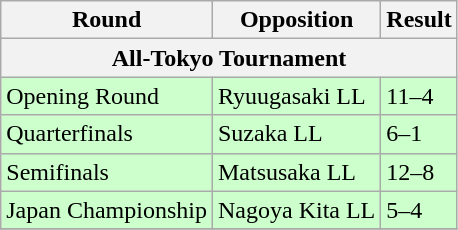<table class="wikitable">
<tr>
<th>Round</th>
<th>Opposition</th>
<th>Result</th>
</tr>
<tr>
<th colspan=3>All-Tokyo Tournament</th>
</tr>
<tr bgcolor=ccffcc>
<td>Opening Round</td>
<td>Ryuugasaki LL</td>
<td>11–4</td>
</tr>
<tr bgcolor=ccffcc>
<td>Quarterfinals</td>
<td>Suzaka LL</td>
<td>6–1</td>
</tr>
<tr bgcolor=ccffcc>
<td>Semifinals</td>
<td>Matsusaka LL</td>
<td>12–8</td>
</tr>
<tr bgcolor=ccffcc>
<td>Japan Championship</td>
<td>Nagoya Kita LL</td>
<td>5–4</td>
</tr>
<tr>
</tr>
</table>
